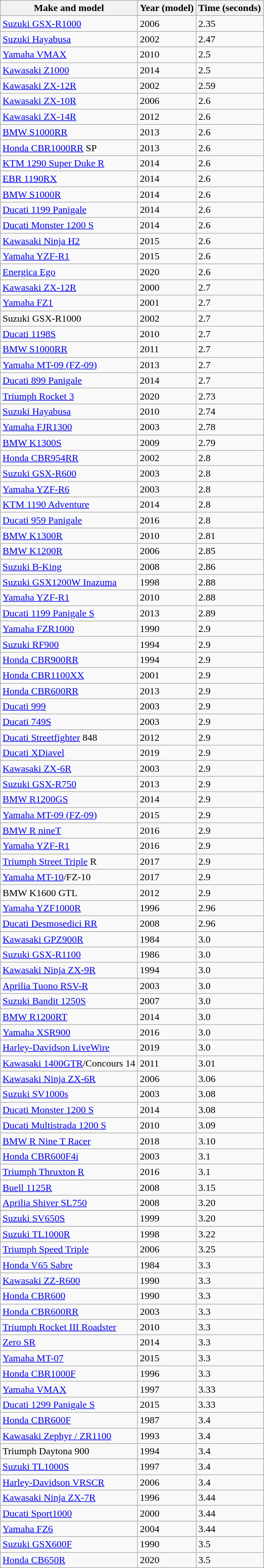<table class="wikitable sortable">
<tr>
<th>Make and model</th>
<th>Year (model)</th>
<th>Time (seconds)</th>
</tr>
<tr>
<td><a href='#'>Suzuki GSX-R1000</a></td>
<td>2006</td>
<td>2.35</td>
</tr>
<tr>
<td><a href='#'>Suzuki Hayabusa</a></td>
<td>2002</td>
<td>2.47</td>
</tr>
<tr>
<td><a href='#'>Yamaha VMAX</a></td>
<td>2010</td>
<td data-sort-value="2.50">2.5</td>
</tr>
<tr>
<td><a href='#'>Kawasaki Z1000</a></td>
<td>2014</td>
<td data-sort-value="2.50">2.5</td>
</tr>
<tr>
<td><a href='#'>Kawasaki ZX-12R</a></td>
<td>2002</td>
<td>2.59</td>
</tr>
<tr>
<td><a href='#'>Kawasaki ZX-10R</a></td>
<td>2006</td>
<td data-sort-value="2.60">2.6</td>
</tr>
<tr>
<td><a href='#'>Kawasaki ZX-14R</a></td>
<td>2012</td>
<td data-sort-value="2.60">2.6</td>
</tr>
<tr>
<td><a href='#'>BMW S1000RR</a></td>
<td>2013</td>
<td data-sort-value="2.60">2.6</td>
</tr>
<tr>
<td><a href='#'>Honda CBR1000RR</a> SP</td>
<td>2013</td>
<td data-sort-value="2.60">2.6</td>
</tr>
<tr>
<td><a href='#'>KTM 1290 Super Duke R</a></td>
<td>2014</td>
<td data-sort-value="2.60">2.6</td>
</tr>
<tr>
<td><a href='#'>EBR 1190RX</a></td>
<td>2014</td>
<td data-sort-value="2.60">2.6</td>
</tr>
<tr>
<td><a href='#'>BMW S1000R</a></td>
<td>2014</td>
<td data-sort-value="2.60">2.6</td>
</tr>
<tr>
<td><a href='#'>Ducati 1199 Panigale</a></td>
<td>2014</td>
<td data-sort-value="2.60">2.6</td>
</tr>
<tr>
<td><a href='#'>Ducati Monster 1200 S</a></td>
<td>2014</td>
<td data-sort-value="2.60">2.6</td>
</tr>
<tr>
<td><a href='#'>Kawasaki Ninja H2</a></td>
<td>2015</td>
<td data-sort-value="2.60">2.6</td>
</tr>
<tr>
<td><a href='#'>Yamaha YZF-R1</a></td>
<td>2015</td>
<td data-sort-value="2.60">2.6</td>
</tr>
<tr>
<td><a href='#'>Energica Ego</a></td>
<td>2020</td>
<td data-sort-value="2.60">2.6</td>
</tr>
<tr>
<td><a href='#'>Kawasaki ZX-12R</a></td>
<td>2000</td>
<td data-sort-value=2.70>2.7</td>
</tr>
<tr>
<td><a href='#'>Yamaha FZ1</a></td>
<td>2001</td>
<td data-sort-value="2.70">2.7</td>
</tr>
<tr>
<td>Suzuki GSX-R1000</td>
<td>2002</td>
<td>2.7</td>
</tr>
<tr>
<td><a href='#'>Ducati 1198S</a></td>
<td>2010</td>
<td data-sort-value=2.70>2.7</td>
</tr>
<tr>
<td><a href='#'>BMW S1000RR</a></td>
<td>2011</td>
<td data-sort-value="2.70">2.7</td>
</tr>
<tr>
<td><a href='#'>Yamaha MT-09 (FZ-09)</a></td>
<td>2013</td>
<td data-sort-value=2.70>2.7</td>
</tr>
<tr>
<td><a href='#'>Ducati 899 Panigale</a></td>
<td>2014</td>
<td data-sort-value=2.70>2.7</td>
</tr>
<tr>
<td><a href='#'>Triumph Rocket 3</a></td>
<td>2020</td>
<td>2.73</td>
</tr>
<tr>
<td><a href='#'>Suzuki Hayabusa</a></td>
<td>2010</td>
<td>2.74</td>
</tr>
<tr>
<td><a href='#'>Yamaha FJR1300</a></td>
<td>2003</td>
<td>2.78</td>
</tr>
<tr>
</tr>
<tr>
<td><a href='#'>BMW K1300S</a></td>
<td>2009</td>
<td>2.79</td>
</tr>
<tr>
<td><a href='#'>Honda CBR954RR</a></td>
<td>2002</td>
<td>2.8</td>
</tr>
<tr>
<td><a href='#'>Suzuki GSX-R600</a></td>
<td>2003</td>
<td data-sort-value="2.80">2.8</td>
</tr>
<tr>
<td><a href='#'>Yamaha YZF-R6</a></td>
<td>2003</td>
<td data-sort-value="2.80">2.8</td>
</tr>
<tr>
<td><a href='#'>KTM 1190 Adventure</a></td>
<td>2014</td>
<td data-sort-value="2.80">2.8</td>
</tr>
<tr>
<td><a href='#'>Ducati 959 Panigale</a></td>
<td>2016</td>
<td data-sort-value=2.80>2.8</td>
</tr>
<tr>
<td><a href='#'>BMW K1300R</a></td>
<td>2010</td>
<td>2.81</td>
</tr>
<tr>
<td><a href='#'>BMW K1200R</a></td>
<td>2006</td>
<td>2.85</td>
</tr>
<tr>
<td><a href='#'>Suzuki B-King</a></td>
<td>2008</td>
<td>2.86</td>
</tr>
<tr>
<td><a href='#'>Suzuki GSX1200W Inazuma</a></td>
<td>1998</td>
<td>2.88</td>
</tr>
<tr>
<td><a href='#'>Yamaha YZF-R1</a></td>
<td>2010</td>
<td>2.88</td>
</tr>
<tr>
<td><a href='#'>Ducati 1199 Panigale S</a></td>
<td>2013</td>
<td>2.89</td>
</tr>
<tr>
<td><a href='#'>Yamaha FZR1000</a></td>
<td>1990</td>
<td data-sort-value="2.90">2.9</td>
</tr>
<tr>
<td><a href='#'>Suzuki RF900</a></td>
<td>1994</td>
<td data-sort-value="2.90">2.9</td>
</tr>
<tr>
<td><a href='#'>Honda CBR900RR</a></td>
<td>1994</td>
<td data-sort-value="2.90">2.9</td>
</tr>
<tr>
<td><a href='#'>Honda CBR1100XX</a></td>
<td>2001</td>
<td>2.9</td>
</tr>
<tr>
<td><a href='#'>Honda CBR600RR</a></td>
<td>2013</td>
<td data-sort-value="2.90">2.9</td>
</tr>
<tr>
<td><a href='#'>Ducati 999</a></td>
<td>2003</td>
<td data-sort-value="2.90">2.9</td>
</tr>
<tr>
<td><a href='#'>Ducati 749S</a></td>
<td>2003</td>
<td data-sort-value="2.90">2.9</td>
</tr>
<tr>
</tr>
<tr>
<td><a href='#'>Ducati Streetfighter</a> 848</td>
<td>2012</td>
<td data-sort-value="2.90">2.9</td>
</tr>
<tr>
<td><a href='#'>Ducati XDiavel</a></td>
<td>2019</td>
<td data-sort-value="2.90">2.9</td>
</tr>
<tr>
<td><a href='#'>Kawasaki ZX-6R</a></td>
<td>2003</td>
<td data-sort-value="2.90">2.9</td>
</tr>
<tr>
<td><a href='#'>Suzuki GSX-R750</a></td>
<td>2013</td>
<td data-sort-value="2.90">2.9</td>
</tr>
<tr>
<td><a href='#'>BMW R1200GS</a></td>
<td>2014</td>
<td data-sort-value="2.90">2.9</td>
</tr>
<tr>
<td><a href='#'>Yamaha MT-09 (FZ-09)</a></td>
<td>2015</td>
<td data-sort-value="2.90">2.9</td>
</tr>
<tr>
<td><a href='#'>BMW R nineT</a></td>
<td>2016</td>
<td data-sort-value=2.90>2.9</td>
</tr>
<tr>
</tr>
<tr>
<td><a href='#'>Yamaha YZF-R1</a></td>
<td>2016</td>
<td data-sort-value=2.90>2.9</td>
</tr>
<tr>
<td><a href='#'>Triumph Street Triple</a> R</td>
<td>2017</td>
<td data-sort-value="2.9">2.9</td>
</tr>
<tr>
<td><a href='#'>Yamaha MT-10</a>/FZ-10</td>
<td>2017</td>
<td data-sort-value=2.90>2.9</td>
</tr>
<tr>
<td>BMW K1600 GTL</td>
<td>2012</td>
<td>2.9</td>
</tr>
<tr>
<td><a href='#'>Yamaha YZF1000R</a></td>
<td>1996</td>
<td>2.96</td>
</tr>
<tr>
<td><a href='#'>Ducati Desmosedici RR</a></td>
<td>2008</td>
<td>2.96</td>
</tr>
<tr>
</tr>
<tr>
<td><a href='#'>Kawasaki GPZ900R</a></td>
<td>1984</td>
<td data-sort-value="3.00">3.0</td>
</tr>
<tr>
<td><a href='#'>Suzuki GSX-R1100</a></td>
<td>1986</td>
<td data-sort-value="3.00">3.0</td>
</tr>
<tr>
<td><a href='#'>Kawasaki Ninja ZX-9R</a></td>
<td>1994</td>
<td data-sort-value="3.00">3.0</td>
</tr>
<tr>
<td><a href='#'>Aprilia Tuono RSV-R</a></td>
<td>2003</td>
<td data-sort-value="3.00">3.0</td>
</tr>
<tr>
<td><a href='#'>Suzuki Bandit 1250S</a></td>
<td>2007</td>
<td data-sort-value="3.00">3.0</td>
</tr>
<tr>
<td><a href='#'>BMW R1200RT</a></td>
<td>2014</td>
<td data-sort-value="3.00">3.0</td>
</tr>
<tr>
<td><a href='#'>Yamaha XSR900</a></td>
<td>2016</td>
<td data-sort-value="3.00">3.0</td>
</tr>
<tr>
<td><a href='#'>Harley-Davidson LiveWire</a></td>
<td>2019</td>
<td data-sort-value="3.00">3.0</td>
</tr>
<tr>
<td><a href='#'>Kawasaki 1400GTR</a>/Concours 14</td>
<td>2011</td>
<td>3.01</td>
</tr>
<tr>
<td><a href='#'>Kawasaki Ninja ZX-6R</a></td>
<td>2006</td>
<td>3.06</td>
</tr>
<tr>
<td><a href='#'>Suzuki SV1000s</a></td>
<td>2003</td>
<td>3.08</td>
</tr>
<tr>
<td><a href='#'>Ducati Monster 1200 S</a></td>
<td>2014</td>
<td>3.08</td>
</tr>
<tr>
<td><a href='#'>Ducati Multistrada 1200 S</a></td>
<td>2010</td>
<td>3.09</td>
</tr>
<tr>
<td><a href='#'>BMW R Nine T Racer</a></td>
<td>2018</td>
<td>3.10</td>
</tr>
<tr>
<td><a href='#'>Honda CBR600F4i</a></td>
<td>2003</td>
<td data-sort-value=3.10>3.1</td>
</tr>
<tr>
<td><a href='#'>Triumph Thruxton R</a></td>
<td>2016</td>
<td data-sort-value=3.10>3.1</td>
</tr>
<tr>
<td><a href='#'>Buell 1125R</a></td>
<td>2008</td>
<td>3.15</td>
</tr>
<tr>
<td><a href='#'>Aprilia Shiver SL750</a></td>
<td>2008</td>
<td>3.20</td>
</tr>
<tr>
</tr>
<tr>
<td><a href='#'>Suzuki SV650S</a></td>
<td>1999</td>
<td>3.20</td>
</tr>
<tr>
</tr>
<tr>
<td><a href='#'>Suzuki TL1000R</a></td>
<td>1998</td>
<td>3.22</td>
</tr>
<tr>
<td><a href='#'>Triumph Speed Triple</a></td>
<td>2006</td>
<td>3.25</td>
</tr>
<tr>
<td><a href='#'>Honda V65 Sabre</a></td>
<td>1984</td>
<td data-sort-value="3.30">3.3</td>
</tr>
<tr>
<td><a href='#'>Kawasaki ZZ-R600</a></td>
<td>1990</td>
<td data-sort-value="3.30">3.3</td>
</tr>
<tr>
<td><a href='#'>Honda CBR600</a></td>
<td>1990</td>
<td data-sort-value="3.30">3.3</td>
</tr>
<tr>
<td><a href='#'>Honda CBR600RR</a></td>
<td>2003</td>
<td data-sort-value="3.30">3.3</td>
</tr>
<tr>
<td><a href='#'>Triumph Rocket III Roadster</a></td>
<td>2010</td>
<td data-sort-value="3.30">3.3</td>
</tr>
<tr>
<td><a href='#'>Zero SR</a></td>
<td>2014</td>
<td data-sort-value="3.30">3.3</td>
</tr>
<tr>
<td><a href='#'>Yamaha MT-07</a></td>
<td>2015</td>
<td data-sort-value=3.30>3.3</td>
</tr>
<tr>
<td><a href='#'>Honda CBR1000F</a></td>
<td>1996</td>
<td data-sort-value=3.30>3.3</td>
</tr>
<tr>
<td><a href='#'>Yamaha VMAX</a></td>
<td>1997</td>
<td>3.33</td>
</tr>
<tr>
<td><a href='#'>Ducati 1299 Panigale S</a></td>
<td>2015</td>
<td>3.33</td>
</tr>
<tr>
<td><a href='#'>Honda CBR600F</a></td>
<td>1987</td>
<td data-sort-value=3.40>3.4</td>
</tr>
<tr>
<td><a href='#'>Kawasaki Zephyr / ZR1100</a></td>
<td>1993</td>
<td data-sort-value=3.40>3.4</td>
</tr>
<tr>
<td>Triumph Daytona 900</td>
<td>1994</td>
<td data-sort-value=3.40>3.4</td>
</tr>
<tr>
<td><a href='#'>Suzuki TL1000S</a></td>
<td>1997</td>
<td data-sort-value=3.40>3.4</td>
</tr>
<tr>
<td><a href='#'>Harley-Davidson VRSCR</a></td>
<td>2006</td>
<td data-sort-value=3.40>3.4</td>
</tr>
<tr>
<td><a href='#'>Kawasaki Ninja ZX-7R</a></td>
<td>1996</td>
<td>3.44</td>
</tr>
<tr>
<td><a href='#'>Ducati Sport1000</a></td>
<td>2000</td>
<td>3.44</td>
</tr>
<tr>
<td><a href='#'>Yamaha FZ6</a></td>
<td>2004</td>
<td>3.44</td>
</tr>
<tr>
<td><a href='#'>Suzuki GSX600F</a></td>
<td>1990</td>
<td data-sort-value="3.50">3.5</td>
</tr>
<tr>
<td><a href='#'>Honda CB650R</a></td>
<td>2020</td>
<td data-sort-value=3.50>3.5</td>
</tr>
</table>
